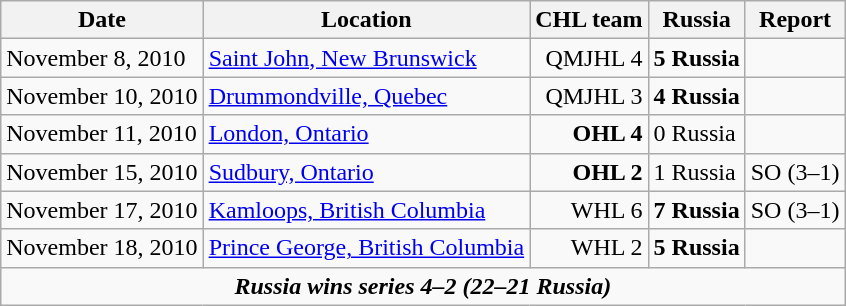<table class="wikitable">
<tr>
<th>Date</th>
<th>Location</th>
<th>CHL team</th>
<th>Russia</th>
<th>Report</th>
</tr>
<tr>
<td>November 8, 2010</td>
<td><a href='#'>Saint John, New Brunswick</a></td>
<td align="right">QMJHL 4</td>
<td><strong>5 Russia</strong></td>
<td></td>
</tr>
<tr>
<td>November 10, 2010</td>
<td><a href='#'>Drummondville, Quebec</a></td>
<td align="right">QMJHL 3</td>
<td><strong>4 Russia</strong></td>
<td></td>
</tr>
<tr>
<td>November 11, 2010</td>
<td><a href='#'>London, Ontario</a></td>
<td align="right"><strong>OHL 4</strong></td>
<td>0 Russia</td>
<td></td>
</tr>
<tr>
<td>November 15, 2010</td>
<td><a href='#'>Sudbury, Ontario</a></td>
<td align="right"><strong>OHL 2</strong></td>
<td>1 Russia</td>
<td> SO (3–1)</td>
</tr>
<tr>
<td>November 17, 2010</td>
<td><a href='#'>Kamloops, British Columbia</a></td>
<td align="right">WHL 6</td>
<td><strong>7 Russia</strong></td>
<td> SO (3–1)</td>
</tr>
<tr>
<td>November 18, 2010</td>
<td><a href='#'>Prince George, British Columbia</a></td>
<td align="right">WHL 2</td>
<td><strong>5 Russia</strong></td>
<td></td>
</tr>
<tr align="center">
<td colspan="5"><strong><em>Russia wins series 4–2 (22–21 Russia)</em></strong></td>
</tr>
</table>
